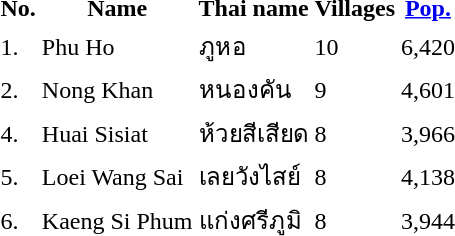<table>
<tr>
<th>No.</th>
<th>Name</th>
<th>Thai name</th>
<th>Villages</th>
<th><a href='#'>Pop.</a></th>
</tr>
<tr>
<td>1.</td>
<td>Phu Ho</td>
<td>ภูหอ</td>
<td>10</td>
<td>6,420</td>
<td></td>
</tr>
<tr>
<td>2.</td>
<td>Nong Khan</td>
<td>หนองคัน</td>
<td>9</td>
<td>4,601</td>
<td></td>
</tr>
<tr>
<td>4.</td>
<td>Huai Sisiat</td>
<td>ห้วยสีเสียด</td>
<td>8</td>
<td>3,966</td>
<td></td>
</tr>
<tr>
<td>5.</td>
<td>Loei Wang Sai</td>
<td>เลยวังไสย์</td>
<td>8</td>
<td>4,138</td>
<td></td>
</tr>
<tr>
<td>6.</td>
<td>Kaeng Si Phum</td>
<td>แก่งศรีภูมิ</td>
<td>8</td>
<td>3,944</td>
<td></td>
</tr>
</table>
